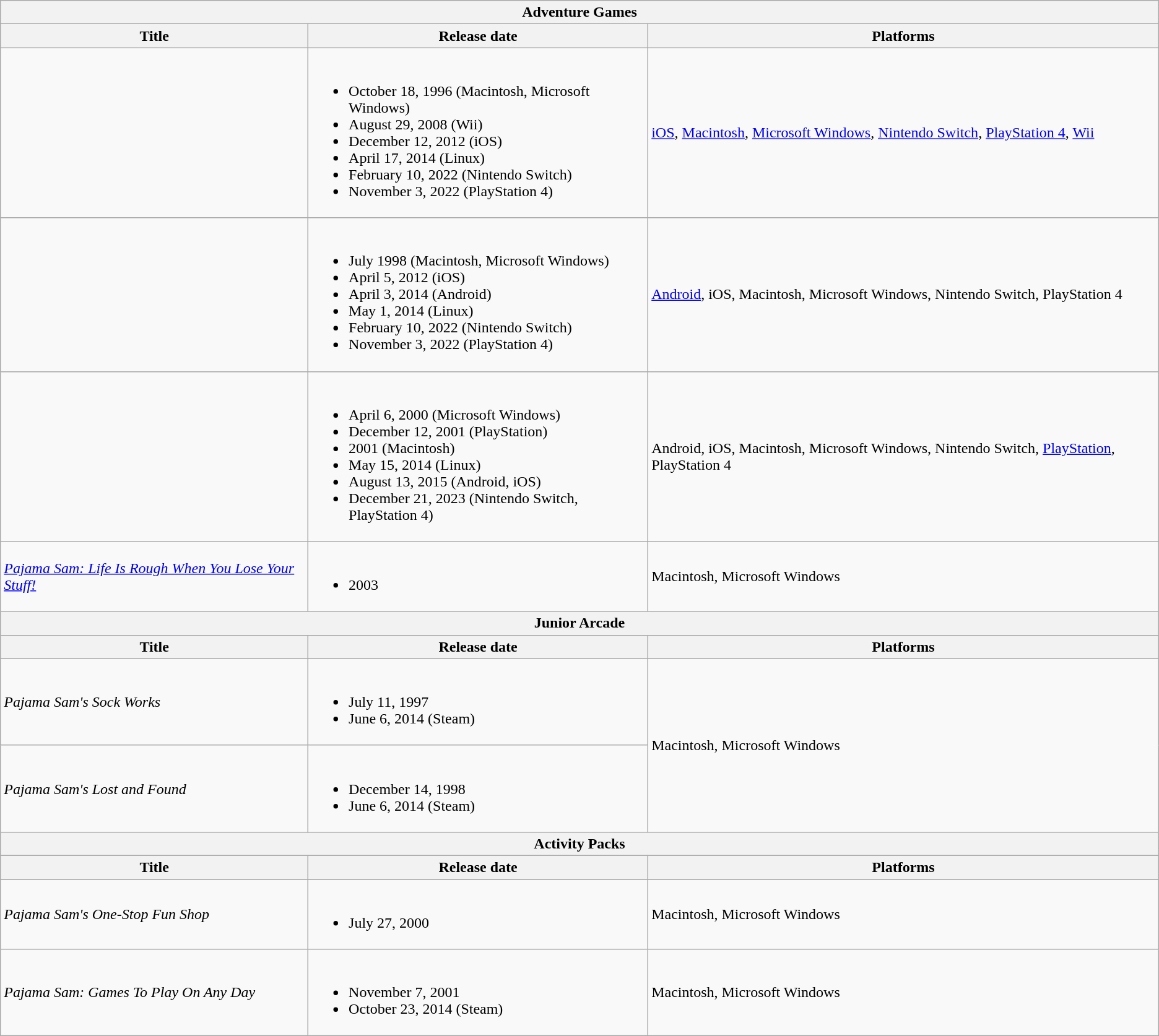<table class="wikitable">
<tr>
<th colspan="3">Adventure Games</th>
</tr>
<tr>
<th>Title</th>
<th>Release date</th>
<th>Platforms</th>
</tr>
<tr>
<td></td>
<td><br><ul><li>October 18, 1996 (Macintosh, Microsoft Windows)</li><li>August 29, 2008 (Wii)</li><li>December 12, 2012 (iOS)</li><li>April 17, 2014 (Linux)</li><li>February 10, 2022 (Nintendo Switch)</li><li>November 3, 2022 (PlayStation 4)</li></ul></td>
<td><a href='#'>iOS</a>, <a href='#'>Macintosh</a>, <a href='#'>Microsoft Windows</a>, <a href='#'>Nintendo Switch</a>, <a href='#'>PlayStation 4</a>, <a href='#'>Wii</a></td>
</tr>
<tr>
<td></td>
<td><br><ul><li>July 1998 (Macintosh, Microsoft Windows)</li><li>April 5, 2012 (iOS)</li><li>April 3, 2014 (Android)</li><li>May 1, 2014 (Linux)</li><li>February 10, 2022 (Nintendo Switch)</li><li>November 3, 2022 (PlayStation 4)</li></ul></td>
<td><a href='#'>Android</a>, iOS, Macintosh, Microsoft Windows, Nintendo Switch, PlayStation 4</td>
</tr>
<tr>
<td></td>
<td><br><ul><li>April 6, 2000 (Microsoft Windows)</li><li>December 12, 2001 (PlayStation)</li><li>2001 (Macintosh)</li><li>May 15, 2014 (Linux)</li><li>August 13, 2015 (Android, iOS)</li><li>December 21, 2023 (Nintendo Switch, PlayStation 4)</li></ul></td>
<td>Android, iOS, Macintosh, Microsoft Windows, Nintendo Switch, <a href='#'>PlayStation</a>, PlayStation 4</td>
</tr>
<tr>
<td><em><a href='#'>Pajama Sam: Life Is Rough When You Lose Your Stuff!</a></em></td>
<td><br><ul><li>2003</li></ul></td>
<td>Macintosh, Microsoft Windows</td>
</tr>
<tr>
<th colspan="3">Junior Arcade</th>
</tr>
<tr>
<th>Title</th>
<th>Release date</th>
<th>Platforms</th>
</tr>
<tr>
<td><em>Pajama Sam's Sock Works</em></td>
<td><br><ul><li>July 11, 1997</li><li>June 6, 2014 (Steam)</li></ul></td>
<td rowspan="2">Macintosh, Microsoft Windows</td>
</tr>
<tr>
<td><em>Pajama Sam's Lost and Found</em></td>
<td><br><ul><li>December 14, 1998</li><li>June 6, 2014 (Steam)</li></ul></td>
</tr>
<tr>
<th colspan="3">Activity Packs</th>
</tr>
<tr>
<th>Title</th>
<th>Release date</th>
<th>Platforms</th>
</tr>
<tr>
<td><em>Pajama Sam's One-Stop Fun Shop</em></td>
<td><br><ul><li>July 27, 2000</li></ul></td>
<td>Macintosh, Microsoft Windows</td>
</tr>
<tr>
<td><em>Pajama Sam: Games To Play On Any Day</em></td>
<td><br><ul><li>November 7, 2001</li><li>October 23, 2014 (Steam)</li></ul></td>
<td>Macintosh, Microsoft Windows</td>
</tr>
</table>
